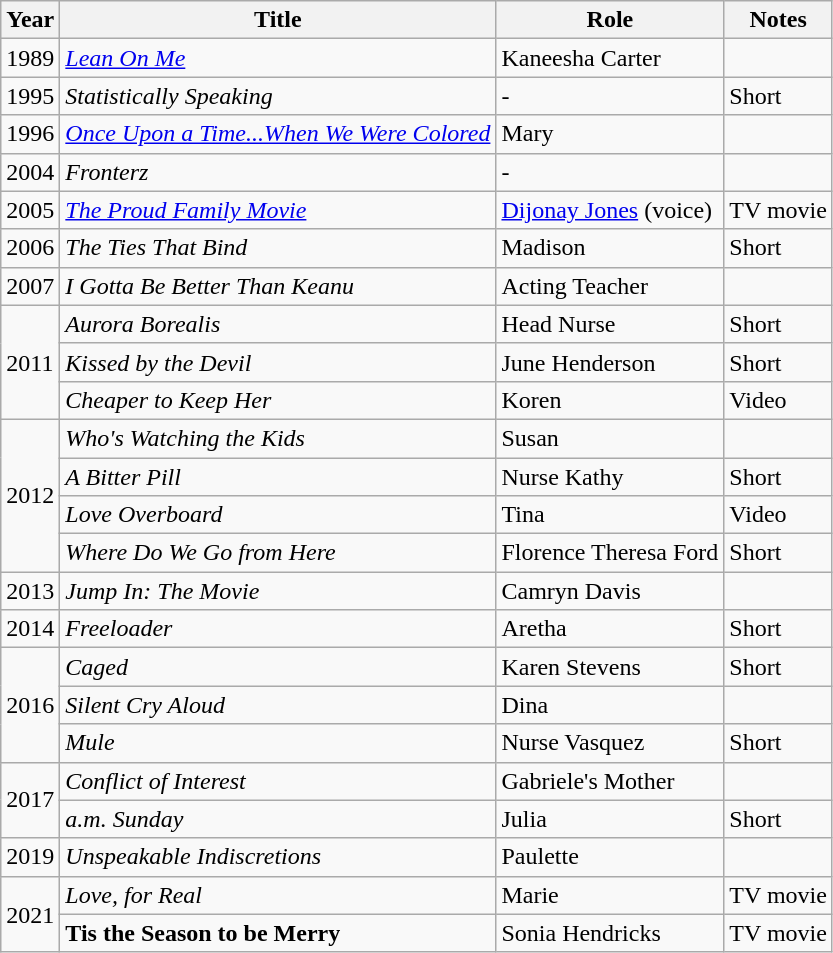<table class="wikitable sortable">
<tr>
<th>Year</th>
<th>Title</th>
<th>Role</th>
<th>Notes</th>
</tr>
<tr>
<td>1989</td>
<td><em><a href='#'>Lean On Me</a></em></td>
<td>Kaneesha Carter</td>
<td></td>
</tr>
<tr>
<td>1995</td>
<td><em>Statistically Speaking</em></td>
<td>-</td>
<td>Short</td>
</tr>
<tr>
<td>1996</td>
<td><em><a href='#'>Once Upon a Time...When We Were Colored</a></em></td>
<td>Mary</td>
<td></td>
</tr>
<tr>
<td>2004</td>
<td><em>Fronterz</em></td>
<td>-</td>
<td></td>
</tr>
<tr>
<td>2005</td>
<td><em><a href='#'>The Proud Family Movie</a></em></td>
<td><a href='#'>Dijonay Jones</a> (voice)</td>
<td>TV movie</td>
</tr>
<tr>
<td>2006</td>
<td><em>The Ties That Bind</em></td>
<td>Madison</td>
<td>Short</td>
</tr>
<tr>
<td>2007</td>
<td><em>I Gotta Be Better Than Keanu</em></td>
<td>Acting Teacher</td>
<td></td>
</tr>
<tr>
<td rowspan=3>2011</td>
<td><em>Aurora Borealis</em></td>
<td>Head Nurse</td>
<td>Short</td>
</tr>
<tr>
<td><em>Kissed by the Devil</em></td>
<td>June Henderson</td>
<td>Short</td>
</tr>
<tr>
<td><em>Cheaper to Keep Her</em></td>
<td>Koren</td>
<td>Video</td>
</tr>
<tr>
<td rowspan=4>2012</td>
<td><em>Who's Watching the Kids</em></td>
<td>Susan</td>
<td></td>
</tr>
<tr>
<td><em>A Bitter Pill</em></td>
<td>Nurse Kathy</td>
<td>Short</td>
</tr>
<tr>
<td><em>Love Overboard</em></td>
<td>Tina</td>
<td>Video</td>
</tr>
<tr>
<td><em>Where Do We Go from Here</em></td>
<td>Florence Theresa Ford</td>
<td>Short</td>
</tr>
<tr>
<td>2013</td>
<td><em>Jump In: The Movie</em></td>
<td>Camryn Davis</td>
<td></td>
</tr>
<tr>
<td>2014</td>
<td><em>Freeloader</em></td>
<td>Aretha</td>
<td>Short</td>
</tr>
<tr>
<td rowspan=3>2016</td>
<td><em>Caged</em></td>
<td>Karen Stevens</td>
<td>Short</td>
</tr>
<tr>
<td><em>Silent Cry Aloud</em></td>
<td>Dina</td>
<td></td>
</tr>
<tr>
<td><em>Mule</em></td>
<td>Nurse Vasquez</td>
<td>Short</td>
</tr>
<tr>
<td rowspan=2>2017</td>
<td><em>Conflict of Interest</em></td>
<td>Gabriele's Mother</td>
<td></td>
</tr>
<tr>
<td><em>a.m. Sunday</em></td>
<td>Julia</td>
<td>Short</td>
</tr>
<tr>
<td>2019</td>
<td><em>Unspeakable Indiscretions</em></td>
<td>Paulette</td>
<td></td>
</tr>
<tr>
<td rowspan=2>2021</td>
<td><em>Love, for Real</em></td>
<td>Marie</td>
<td>TV movie</td>
</tr>
<tr>
<td><strong>Tis the Season to be Merry<em></td>
<td>Sonia Hendricks</td>
<td>TV movie</td>
</tr>
</table>
